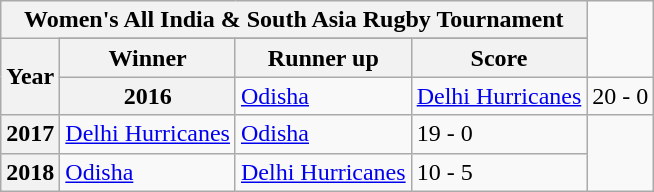<table class="wikitable sortable">
<tr>
<th colspan=4>Women's All India & South Asia Rugby Tournament</th>
</tr>
<tr>
<th rowspan=3>Year</th>
</tr>
<tr>
<th>Winner</th>
<th>Runner up</th>
<th>Score</th>
</tr>
<tr>
<th>2016</th>
<td><a href='#'>Odisha</a></td>
<td><a href='#'>Delhi Hurricanes</a></td>
<td>20 - 0</td>
</tr>
<tr>
<th>2017</th>
<td><a href='#'>Delhi Hurricanes</a></td>
<td><a href='#'>Odisha</a></td>
<td>19 - 0</td>
</tr>
<tr>
<th>2018</th>
<td><a href='#'>Odisha</a></td>
<td><a href='#'>Delhi Hurricanes</a></td>
<td>10 - 5</td>
</tr>
</table>
